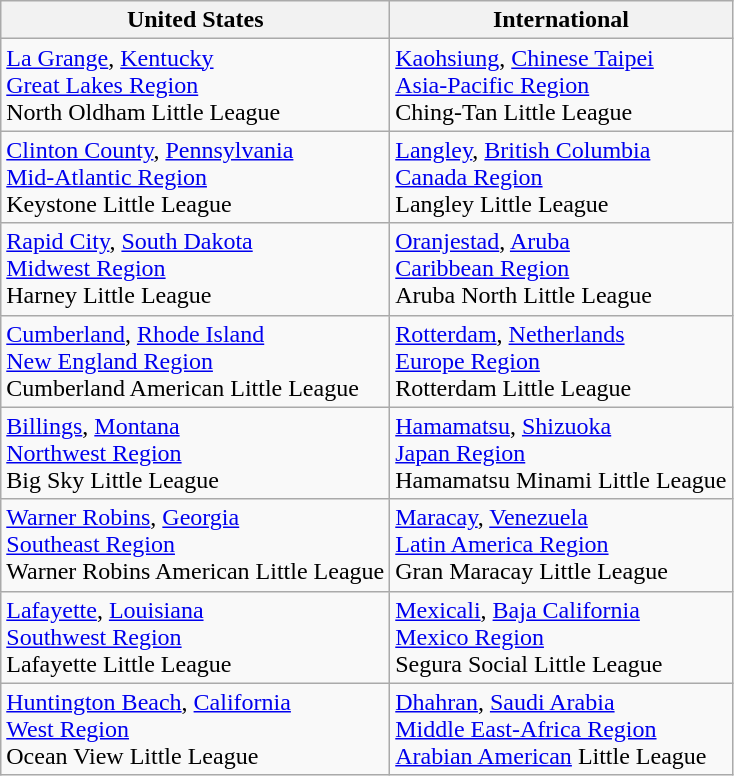<table class="wikitable">
<tr>
<th>United States</th>
<th>International</th>
</tr>
<tr>
<td> <a href='#'>La Grange</a>, <a href='#'>Kentucky</a> <br> <a href='#'>Great Lakes Region</a> <br> North Oldham Little League</td>
<td> <a href='#'>Kaohsiung</a>, <a href='#'>Chinese Taipei</a> <br> <a href='#'>Asia-Pacific Region</a> <br> Ching-Tan Little League</td>
</tr>
<tr>
<td> <a href='#'>Clinton County</a>, <a href='#'>Pennsylvania</a><br> <a href='#'>Mid-Atlantic Region</a> <br> Keystone Little League</td>
<td> <a href='#'>Langley</a>, <a href='#'>British Columbia</a> <br> <a href='#'>Canada Region</a><br>Langley Little League</td>
</tr>
<tr>
<td> <a href='#'>Rapid City</a>, <a href='#'>South Dakota</a> <br> <a href='#'>Midwest Region</a> <br> Harney Little League</td>
<td> <a href='#'>Oranjestad</a>, <a href='#'>Aruba</a> <br> <a href='#'>Caribbean Region</a> <br> Aruba North Little League</td>
</tr>
<tr>
<td> <a href='#'>Cumberland</a>, <a href='#'>Rhode Island</a> <br> <a href='#'>New England Region</a> <br> Cumberland American Little League</td>
<td> <a href='#'>Rotterdam</a>, <a href='#'>Netherlands</a> <br> <a href='#'>Europe Region</a> <br> Rotterdam Little League</td>
</tr>
<tr>
<td> <a href='#'>Billings</a>, <a href='#'>Montana</a> <br> <a href='#'>Northwest Region</a> <br> Big Sky Little League</td>
<td> <a href='#'>Hamamatsu</a>, <a href='#'>Shizuoka</a> <br> <a href='#'>Japan Region</a> <br> Hamamatsu Minami Little League</td>
</tr>
<tr>
<td> <a href='#'>Warner Robins</a>, <a href='#'>Georgia</a> <br> <a href='#'>Southeast Region</a> <br> Warner Robins American Little League</td>
<td> <a href='#'>Maracay</a>, <a href='#'>Venezuela</a> <br> <a href='#'>Latin America Region</a> <br> Gran Maracay Little League</td>
</tr>
<tr>
<td> <a href='#'>Lafayette</a>, <a href='#'>Louisiana</a> <br> <a href='#'>Southwest Region</a> <br> Lafayette Little League</td>
<td> <a href='#'>Mexicali</a>, <a href='#'>Baja California</a> <br> <a href='#'>Mexico Region</a> <br> Segura Social Little League</td>
</tr>
<tr>
<td> <a href='#'>Huntington Beach</a>, <a href='#'>California</a> <br> <a href='#'>West Region</a> <br> Ocean View Little League</td>
<td> <a href='#'>Dhahran</a>, <a href='#'>Saudi Arabia</a> <br> <a href='#'>Middle East-Africa Region</a> <br> <a href='#'>Arabian American</a> Little League</td>
</tr>
</table>
